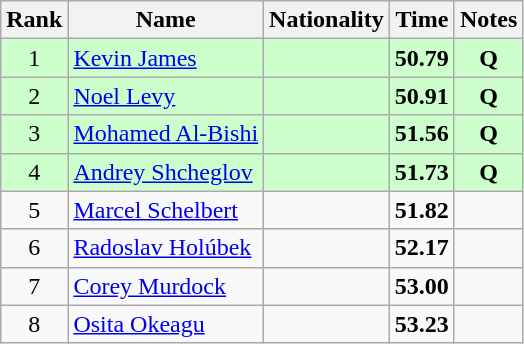<table class="wikitable sortable" style="text-align:center">
<tr>
<th>Rank</th>
<th>Name</th>
<th>Nationality</th>
<th>Time</th>
<th>Notes</th>
</tr>
<tr bgcolor=ccffcc>
<td>1</td>
<td align=left><a href='#'>Kevin James</a></td>
<td align=left></td>
<td><strong>50.79</strong></td>
<td><strong>Q</strong></td>
</tr>
<tr bgcolor=ccffcc>
<td>2</td>
<td align=left><a href='#'>Noel Levy</a></td>
<td align=left></td>
<td><strong>50.91</strong></td>
<td><strong>Q</strong></td>
</tr>
<tr bgcolor=ccffcc>
<td>3</td>
<td align=left><a href='#'>Mohamed Al-Bishi</a></td>
<td align=left></td>
<td><strong>51.56</strong></td>
<td><strong>Q</strong></td>
</tr>
<tr bgcolor=ccffcc>
<td>4</td>
<td align=left><a href='#'>Andrey Shcheglov</a></td>
<td align=left></td>
<td><strong>51.73</strong></td>
<td><strong>Q</strong></td>
</tr>
<tr>
<td>5</td>
<td align=left><a href='#'>Marcel Schelbert</a></td>
<td align=left></td>
<td><strong>51.82</strong></td>
<td></td>
</tr>
<tr>
<td>6</td>
<td align=left><a href='#'>Radoslav Holúbek</a></td>
<td align=left></td>
<td><strong>52.17</strong></td>
<td></td>
</tr>
<tr>
<td>7</td>
<td align=left><a href='#'>Corey Murdock</a></td>
<td align=left></td>
<td><strong>53.00</strong></td>
<td></td>
</tr>
<tr>
<td>8</td>
<td align=left><a href='#'>Osita Okeagu</a></td>
<td align=left></td>
<td><strong>53.23</strong></td>
<td></td>
</tr>
</table>
